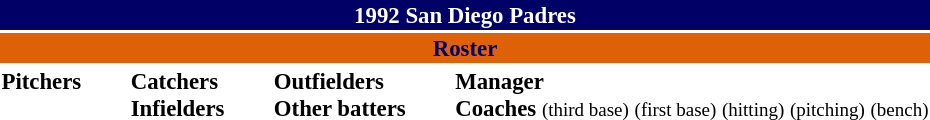<table class="toccolours" style="font-size: 95%;">
<tr>
<th colspan="10" style="background-color: #000066;; color: #FFFFFF; text-align: center;">1992 San Diego Padres</th>
</tr>
<tr>
<td colspan="10" style="background-color: #de6108; color: #000066; text-align: center;"><strong>Roster</strong></td>
</tr>
<tr>
<td valign="top"><strong>Pitchers</strong><br>















</td>
<td style="width:25px;"></td>
<td valign="top"><strong>Catchers</strong><br>



<strong>Infielders</strong>








</td>
<td style="width:25px;"></td>
<td valign="top"><strong>Outfielders</strong><br>







<strong>Other batters</strong>
</td>
<td style="width:25px;"></td>
<td valign="top"><strong>Manager</strong><br>

<strong>Coaches</strong>
 <small>(third base)</small>
 <small>(first base)</small>
 <small>(hitting)</small>
 <small>(pitching)</small>
 <small>(bench)</small></td>
</tr>
</table>
